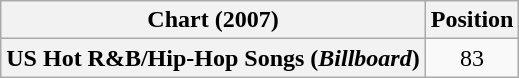<table class="wikitable plainrowheaders" style="text-align:center">
<tr>
<th scope="col">Chart (2007)</th>
<th scope="col">Position</th>
</tr>
<tr>
<th scope="row">US Hot R&B/Hip-Hop Songs (<em>Billboard</em>)</th>
<td>83</td>
</tr>
</table>
